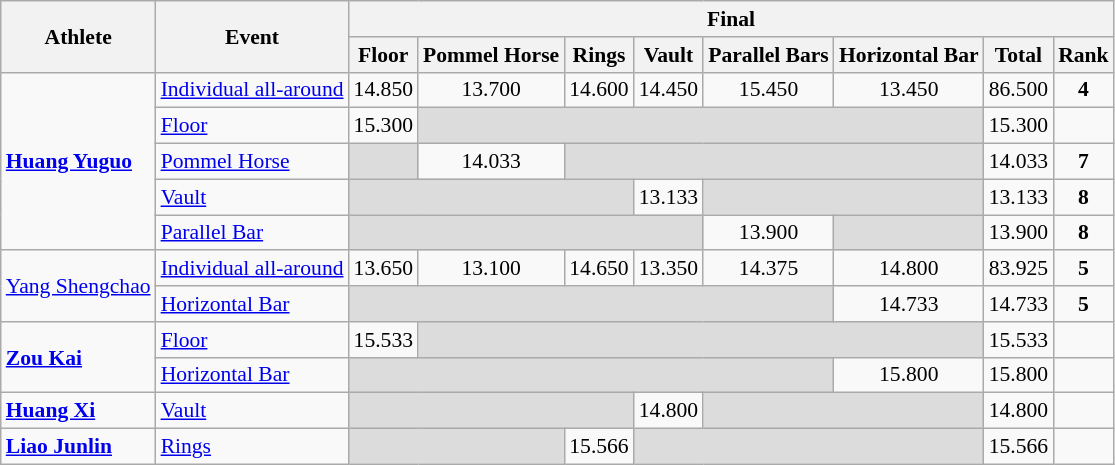<table class="wikitable"style="text-align:left; font-size:90%">
<tr>
<th rowspan=2>Athlete</th>
<th rowspan=2>Event</th>
<th colspan=8>Final</th>
</tr>
<tr>
<th>Floor</th>
<th>Pommel Horse</th>
<th>Rings</th>
<th>Vault</th>
<th>Parallel Bars</th>
<th>Horizontal Bar</th>
<th>Total</th>
<th>Rank</th>
</tr>
<tr>
<td rowspan=5><strong><a href='#'>Huang Yuguo</a></strong></td>
<td><a href='#'>Individual all-around</a></td>
<td align=center>14.850</td>
<td align=center>13.700</td>
<td align=center>14.600</td>
<td align=center>14.450</td>
<td align=center>15.450</td>
<td align=center>13.450</td>
<td align=center>86.500</td>
<td align=center><strong>4</strong></td>
</tr>
<tr>
<td><a href='#'>Floor</a></td>
<td align=center>15.300</td>
<td style="background:#dcdcdc;" colspan="5"></td>
<td align=center>15.300</td>
<td align=center></td>
</tr>
<tr>
<td><a href='#'>Pommel Horse</a></td>
<td style="background:#dcdcdc;"></td>
<td align=center>14.033</td>
<td style="background:#dcdcdc;" colspan="4"></td>
<td align=center>14.033</td>
<td align=center><strong>7</strong></td>
</tr>
<tr>
<td><a href='#'>Vault</a></td>
<td style="background:#dcdcdc;" colspan="3"></td>
<td align=center>13.133</td>
<td style="background:#dcdcdc;" colspan="2"></td>
<td align=center>13.133</td>
<td align=center><strong>8</strong></td>
</tr>
<tr>
<td><a href='#'>Parallel Bar</a></td>
<td style="background:#dcdcdc;" colspan="4"></td>
<td align=center>13.900</td>
<td style="background:#dcdcdc;"></td>
<td align=center>13.900</td>
<td align=center><strong>8</strong></td>
</tr>
<tr>
<td rowspan=2><a href='#'>Yang Shengchao</a></td>
<td><a href='#'>Individual all-around</a></td>
<td align=center>13.650</td>
<td align=center>13.100</td>
<td align=center>14.650</td>
<td align=center>13.350</td>
<td align=center>14.375</td>
<td align=center>14.800</td>
<td align=center>83.925</td>
<td align=center><strong>5</strong></td>
</tr>
<tr>
<td><a href='#'>Horizontal Bar</a></td>
<td style="background:#dcdcdc;" colspan="5"></td>
<td align=center>14.733</td>
<td align=center>14.733</td>
<td align=center><strong>5</strong></td>
</tr>
<tr>
<td rowspan=2><strong><a href='#'>Zou Kai</a></strong></td>
<td><a href='#'>Floor</a></td>
<td align=center>15.533</td>
<td style="background:#dcdcdc;" colspan="5"></td>
<td align=center>15.533</td>
<td align=center></td>
</tr>
<tr>
<td><a href='#'>Horizontal Bar</a></td>
<td style="background:#dcdcdc;" colspan="5"></td>
<td align=center>15.800</td>
<td align=center>15.800</td>
<td align=center></td>
</tr>
<tr>
<td><strong><a href='#'>Huang Xi</a></strong></td>
<td><a href='#'>Vault</a></td>
<td style="background:#dcdcdc;" colspan="3"></td>
<td style="text-align:center;">14.800</td>
<td style="background:#dcdcdc;" colspan="2"></td>
<td style="text-align:center;">14.800</td>
<td style="text-align:center;"></td>
</tr>
<tr>
<td><strong><a href='#'>Liao Junlin</a></strong></td>
<td><a href='#'>Rings</a></td>
<td style="background:#dcdcdc;" colspan="2"></td>
<td style="text-align:center;">15.566</td>
<td style="background:#dcdcdc;" colspan="3"></td>
<td style="text-align:center;">15.566</td>
<td style="text-align:center;"></td>
</tr>
</table>
